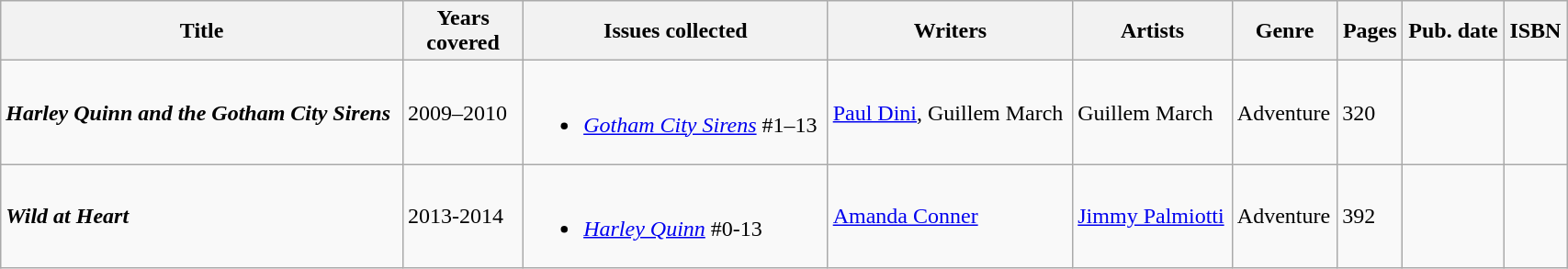<table class="wikitable sortable" width=90%>
<tr>
<th>Title</th>
<th style="width: 5em;">Years covered</th>
<th class="unsortable">Issues collected</th>
<th class="unsortable">Writers</th>
<th class="unsortable">Artists</th>
<th>Genre</th>
<th>Pages</th>
<th>Pub. date</th>
<th class="unsortable">ISBN</th>
</tr>
<tr>
<td><strong><em>Harley Quinn and the Gotham City Sirens</em></strong></td>
<td>2009–2010</td>
<td><br><ul><li><em><a href='#'>Gotham City Sirens</a></em> #1–13</li></ul></td>
<td><a href='#'>Paul Dini</a>, Guillem March</td>
<td>Guillem March</td>
<td>Adventure</td>
<td>320</td>
<td></td>
<td></td>
</tr>
<tr>
<td><strong><em>Wild at Heart</em></strong></td>
<td>2013-2014</td>
<td><br><ul><li><em><a href='#'>Harley Quinn</a></em> #0-13</li></ul></td>
<td><a href='#'>Amanda Conner</a></td>
<td><a href='#'>Jimmy Palmiotti</a></td>
<td>Adventure</td>
<td>392</td>
<td></td>
<td></td>
</tr>
</table>
